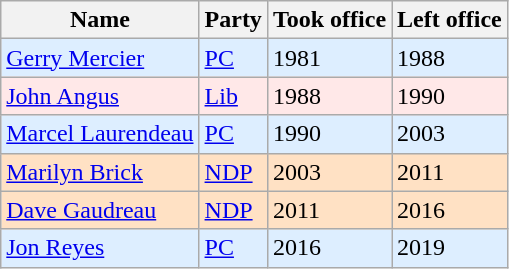<table class="wikitable">
<tr>
<th>Name</th>
<th>Party</th>
<th>Took office</th>
<th>Left office</th>
</tr>
<tr bgcolor=#DDEEFF>
<td><a href='#'>Gerry Mercier</a></td>
<td><a href='#'>PC</a></td>
<td>1981</td>
<td>1988</td>
</tr>
<tr bgcolor=#FFE8E8>
<td><a href='#'>John Angus</a></td>
<td><a href='#'>Lib</a></td>
<td>1988</td>
<td>1990</td>
</tr>
<tr bgcolor=#DDEEFF>
<td><a href='#'>Marcel Laurendeau</a></td>
<td><a href='#'>PC</a></td>
<td>1990</td>
<td>2003</td>
</tr>
<tr bgcolor=#FFE1C4>
<td><a href='#'>Marilyn Brick</a></td>
<td><a href='#'>NDP</a></td>
<td>2003</td>
<td>2011</td>
</tr>
<tr bgcolor=#FFE1C4>
<td><a href='#'>Dave Gaudreau</a></td>
<td><a href='#'>NDP</a></td>
<td>2011</td>
<td>2016</td>
</tr>
<tr bgcolor=#DDEEFF>
<td><a href='#'>Jon Reyes</a></td>
<td><a href='#'>PC</a></td>
<td>2016</td>
<td>2019</td>
</tr>
</table>
